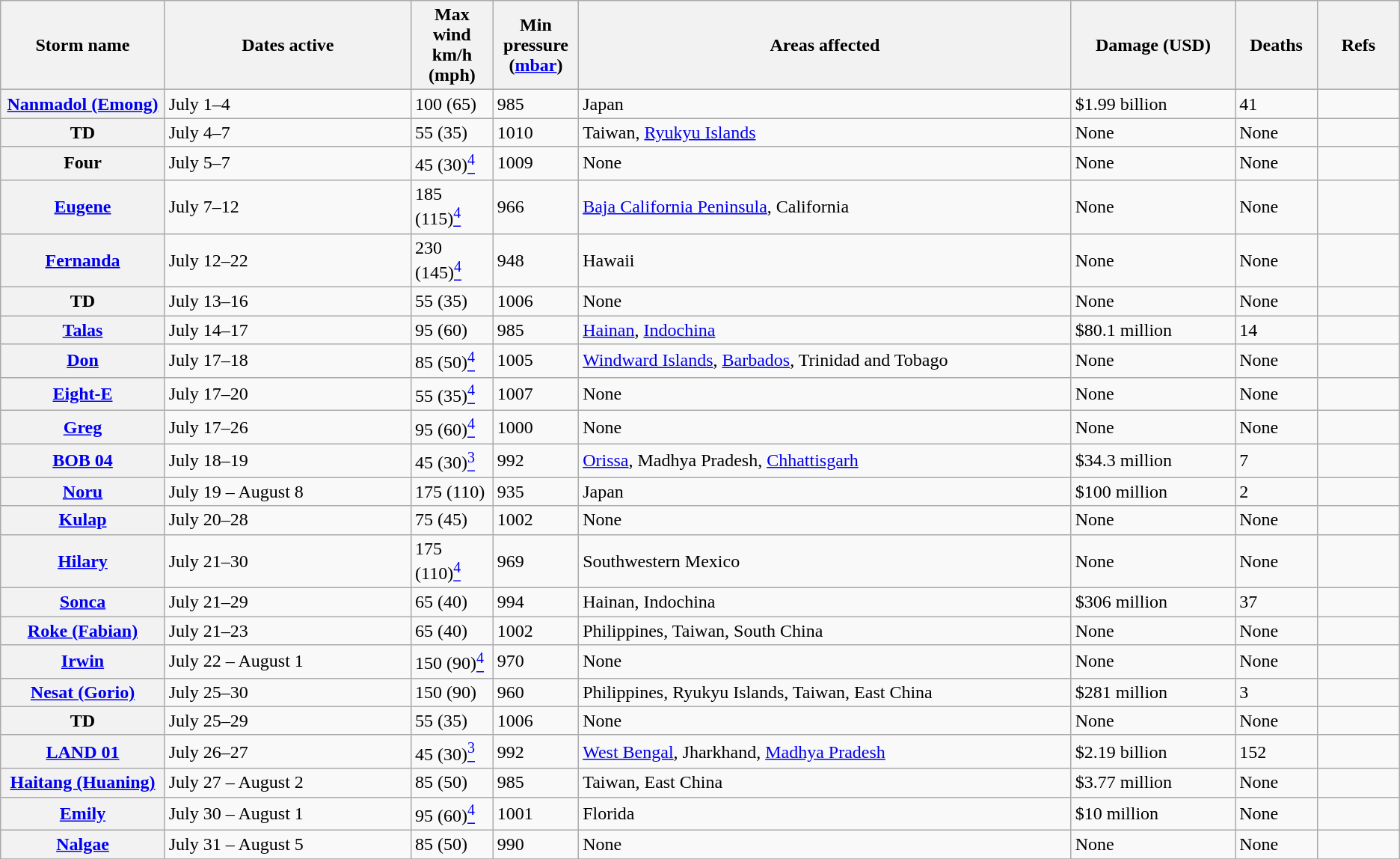<table class="wikitable sortable">
<tr>
<th width="10%"><strong>Storm name</strong></th>
<th width="15%"><strong>Dates active</strong></th>
<th width="5%"><strong>Max wind km/h (mph)</strong></th>
<th width="5%"><strong>Min pressure (<a href='#'>mbar</a>)</strong></th>
<th width="30%"><strong>Areas affected</strong></th>
<th width="10%"><strong>Damage (USD)</strong></th>
<th width="5%"><strong>Deaths</strong></th>
<th width="5%"><strong>Refs</strong></th>
</tr>
<tr>
<th><a href='#'>Nanmadol (Emong)</a></th>
<td>July 1–4</td>
<td>100 (65)</td>
<td>985</td>
<td>Japan</td>
<td>$1.99 billion</td>
<td>41</td>
<td></td>
</tr>
<tr>
<th>TD</th>
<td>July 4–7</td>
<td>55 (35)</td>
<td>1010</td>
<td>Taiwan, <a href='#'>Ryukyu Islands</a></td>
<td>None</td>
<td>None</td>
<td></td>
</tr>
<tr>
<th>Four</th>
<td>July 5–7</td>
<td>45 (30)<a href='#'><sup>4</sup></a></td>
<td>1009</td>
<td>None</td>
<td>None</td>
<td>None</td>
<td></td>
</tr>
<tr>
<th><a href='#'>Eugene</a></th>
<td>July 7–12</td>
<td>185 (115)<a href='#'><sup>4</sup></a></td>
<td>966</td>
<td><a href='#'>Baja California Peninsula</a>, California</td>
<td>None</td>
<td>None</td>
<td></td>
</tr>
<tr>
<th><a href='#'>Fernanda</a></th>
<td>July 12–22</td>
<td>230 (145)<a href='#'><sup>4</sup></a></td>
<td>948</td>
<td>Hawaii</td>
<td>None</td>
<td>None</td>
<td></td>
</tr>
<tr>
<th>TD</th>
<td>July 13–16</td>
<td>55 (35)</td>
<td>1006</td>
<td>None</td>
<td>None</td>
<td>None</td>
<td></td>
</tr>
<tr>
<th><a href='#'>Talas</a></th>
<td>July 14–17</td>
<td>95 (60)</td>
<td>985</td>
<td><a href='#'>Hainan</a>, <a href='#'>Indochina</a></td>
<td>$80.1 million</td>
<td>14</td>
<td></td>
</tr>
<tr>
<th><a href='#'>Don</a></th>
<td>July 17–18</td>
<td>85 (50)<a href='#'><sup>4</sup></a></td>
<td>1005</td>
<td><a href='#'>Windward Islands</a>, <a href='#'>Barbados</a>, Trinidad and Tobago</td>
<td>None</td>
<td>None</td>
<td></td>
</tr>
<tr>
<th><a href='#'>Eight-E</a></th>
<td>July 17–20</td>
<td>55 (35)<a href='#'><sup>4</sup></a></td>
<td>1007</td>
<td>None</td>
<td>None</td>
<td>None</td>
<td></td>
</tr>
<tr>
<th><a href='#'>Greg</a></th>
<td>July 17–26</td>
<td>95 (60)<a href='#'><sup>4</sup></a></td>
<td>1000</td>
<td>None</td>
<td>None</td>
<td>None</td>
<td></td>
</tr>
<tr>
<th><a href='#'>BOB 04</a></th>
<td>July 18–19</td>
<td>45 (30)<a href='#'><sup>3</sup></a></td>
<td>992</td>
<td><a href='#'>Orissa</a>, Madhya Pradesh, <a href='#'>Chhattisgarh</a></td>
<td>$34.3 million</td>
<td>7</td>
<td></td>
</tr>
<tr>
<th><a href='#'>Noru</a></th>
<td>July 19 – August 8</td>
<td>175 (110)</td>
<td>935</td>
<td>Japan</td>
<td>$100 million</td>
<td>2</td>
<td></td>
</tr>
<tr>
<th><a href='#'>Kulap</a></th>
<td>July 20–28</td>
<td>75 (45)</td>
<td>1002</td>
<td>None</td>
<td>None</td>
<td>None</td>
<td></td>
</tr>
<tr>
<th><a href='#'>Hilary</a></th>
<td>July 21–30</td>
<td>175 (110)<a href='#'><sup>4</sup></a></td>
<td>969</td>
<td>Southwestern Mexico</td>
<td>None</td>
<td>None</td>
<td></td>
</tr>
<tr>
<th><a href='#'>Sonca</a></th>
<td>July 21–29</td>
<td>65 (40)</td>
<td>994</td>
<td>Hainan, Indochina</td>
<td>$306 million</td>
<td>37</td>
<td></td>
</tr>
<tr>
<th><a href='#'>Roke (Fabian)</a></th>
<td>July 21–23</td>
<td>65 (40)</td>
<td>1002</td>
<td>Philippines, Taiwan, South China</td>
<td>None</td>
<td>None</td>
<td></td>
</tr>
<tr>
<th><a href='#'>Irwin</a></th>
<td>July 22 – August 1</td>
<td>150 (90)<a href='#'><sup>4</sup></a></td>
<td>970</td>
<td>None</td>
<td>None</td>
<td>None</td>
<td></td>
</tr>
<tr>
<th><a href='#'>Nesat (Gorio)</a></th>
<td>July 25–30</td>
<td>150 (90)</td>
<td>960</td>
<td>Philippines, Ryukyu Islands, Taiwan, East China</td>
<td>$281 million</td>
<td>3</td>
<td></td>
</tr>
<tr>
<th>TD</th>
<td>July 25–29</td>
<td>55 (35)</td>
<td>1006</td>
<td>None</td>
<td>None</td>
<td>None</td>
<td></td>
</tr>
<tr>
<th><a href='#'>LAND 01</a></th>
<td>July 26–27</td>
<td>45 (30)<a href='#'><sup>3</sup></a></td>
<td>992</td>
<td><a href='#'>West Bengal</a>, Jharkhand, <a href='#'>Madhya Pradesh</a></td>
<td>$2.19 billion</td>
<td>152</td>
<td></td>
</tr>
<tr>
<th><a href='#'>Haitang (Huaning)</a></th>
<td>July 27 – August 2</td>
<td>85 (50)</td>
<td>985</td>
<td>Taiwan, East China</td>
<td>$3.77 million</td>
<td>None</td>
<td></td>
</tr>
<tr>
<th><a href='#'>Emily</a></th>
<td>July 30 – August 1</td>
<td>95 (60)<a href='#'><sup>4</sup></a></td>
<td>1001</td>
<td>Florida</td>
<td>$10 million</td>
<td>None</td>
<td></td>
</tr>
<tr>
<th><a href='#'>Nalgae</a></th>
<td>July 31 – August 5</td>
<td>85 (50)</td>
<td>990</td>
<td>None</td>
<td>None</td>
<td>None</td>
<td></td>
</tr>
<tr>
</tr>
</table>
